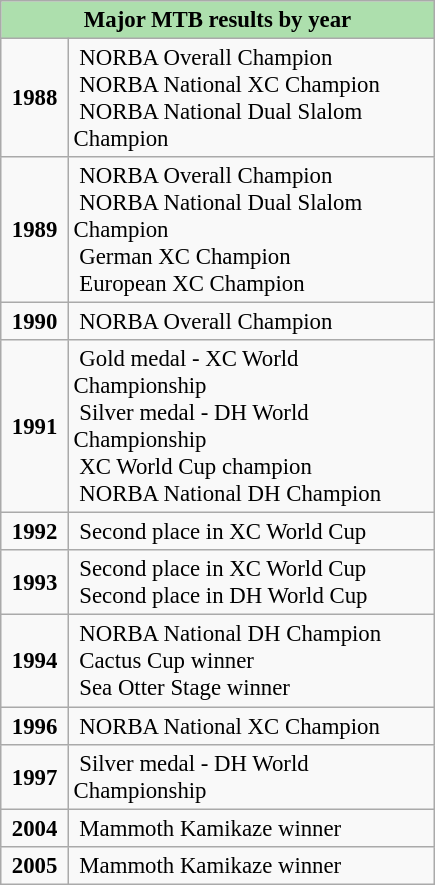<table class="wikitable toccolours collapsible collapsed" width=290px style="font-size:95%">
<tr>
<th style="background: #ADDFAD;" colspan=2 align=center>Major MTB results by year</th>
</tr>
<tr>
<td><strong> 1988</strong> </td>
<td> NORBA Overall Champion<br> NORBA National XC Champion<br> NORBA National Dual Slalom Champion </td>
</tr>
<tr>
<td><strong> 1989</strong></td>
<td> NORBA Overall Champion<br> NORBA National Dual Slalom Champion<br> German XC Champion<br> European XC Champion</td>
</tr>
<tr>
<td><strong> 1990</strong></td>
<td> NORBA Overall Champion</td>
</tr>
<tr>
<td><strong> 1991</strong></td>
<td> Gold medal - XC World Championship<br> Silver medal - DH World Championship<br> XC World Cup champion<br> NORBA National DH Champion</td>
</tr>
<tr>
<td><strong> 1992</strong></td>
<td> Second place in XC World Cup</td>
</tr>
<tr>
<td><strong> 1993</strong></td>
<td> Second place in XC World Cup<br> Second place in DH World Cup</td>
</tr>
<tr>
<td><strong> 1994</strong></td>
<td> NORBA National DH Champion<br> Cactus Cup winner<br> Sea Otter Stage winner</td>
</tr>
<tr>
<td><strong> 1996</strong></td>
<td> NORBA National XC Champion </td>
</tr>
<tr>
<td><strong> 1997</strong></td>
<td> Silver medal - DH World Championship</td>
</tr>
<tr>
<td><strong> 2004</strong></td>
<td> Mammoth Kamikaze winner</td>
</tr>
<tr>
<td><strong> 2005</strong></td>
<td> Mammoth Kamikaze winner</td>
</tr>
</table>
